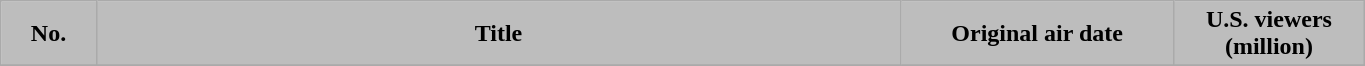<table class="wikitable plainrowheaders" style="width:72%;">
<tr>
<th scope="col" style="background-color: #BDBDBD; color: #000000;" width=7%>No.</th>
<th scope="col" style="background-color: #BDBDBD; color: #000000;">Title</th>
<th scope="col" style="background-color: #BDBDBD; color: #000000;" width=20%>Original air date</th>
<th scope="col" style="background-color: #BDBDBD; color: #000000;" width=14%>U.S. viewers<br>(million)</th>
</tr>
<tr>
</tr>
</table>
